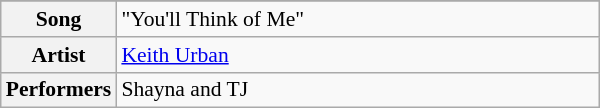<table class="wikitable" style="font-size: 90%" width=400px>
<tr>
</tr>
<tr>
<th width=10%>Song</th>
<td>"You'll Think of Me"</td>
</tr>
<tr>
<th width=10%>Artist</th>
<td><a href='#'>Keith Urban</a></td>
</tr>
<tr>
<th width=10%>Performers</th>
<td>Shayna and TJ</td>
</tr>
</table>
